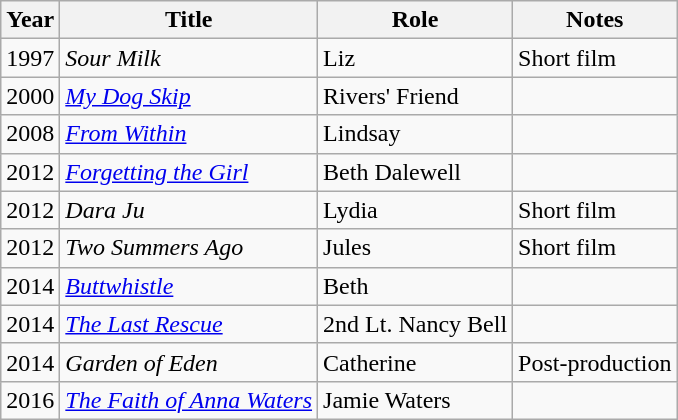<table class="wikitable sortable">
<tr>
<th>Year</th>
<th>Title</th>
<th>Role</th>
<th class="unsortable">Notes</th>
</tr>
<tr>
<td>1997</td>
<td><em>Sour Milk</em></td>
<td>Liz</td>
<td>Short film</td>
</tr>
<tr>
<td>2000</td>
<td><em><a href='#'>My Dog Skip</a></em></td>
<td>Rivers' Friend</td>
<td></td>
</tr>
<tr>
<td>2008</td>
<td><em><a href='#'>From Within</a></em></td>
<td>Lindsay</td>
<td></td>
</tr>
<tr>
<td>2012</td>
<td><em><a href='#'>Forgetting the Girl</a></em></td>
<td>Beth Dalewell</td>
<td></td>
</tr>
<tr>
<td>2012</td>
<td><em>Dara Ju</em></td>
<td>Lydia</td>
<td>Short film</td>
</tr>
<tr>
<td>2012</td>
<td><em>Two Summers Ago</em></td>
<td>Jules</td>
<td>Short film</td>
</tr>
<tr>
<td>2014</td>
<td><em><a href='#'>Buttwhistle</a></em></td>
<td>Beth</td>
<td></td>
</tr>
<tr>
<td>2014</td>
<td><em><a href='#'>The Last Rescue</a></em></td>
<td>2nd Lt. Nancy Bell</td>
<td></td>
</tr>
<tr>
<td>2014</td>
<td><em>Garden of Eden</em></td>
<td>Catherine</td>
<td>Post-production</td>
</tr>
<tr>
<td>2016</td>
<td><em><a href='#'>The Faith of Anna Waters</a></em></td>
<td>Jamie Waters</td>
<td></td>
</tr>
</table>
